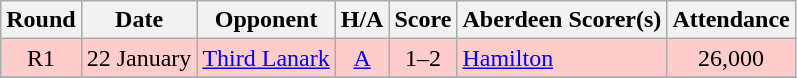<table class="wikitable" style="text-align:center">
<tr>
<th>Round</th>
<th>Date</th>
<th>Opponent</th>
<th>H/A</th>
<th>Score</th>
<th>Aberdeen Scorer(s)</th>
<th>Attendance</th>
</tr>
<tr bgcolor=#FFCCCC>
<td>R1</td>
<td align=left>22 January</td>
<td align=left><a href='#'>Third Lanark</a></td>
<td><a href='#'>A</a></td>
<td>1–2</td>
<td align=left><a href='#'>Hamilton</a></td>
<td>26,000</td>
</tr>
<tr>
</tr>
</table>
